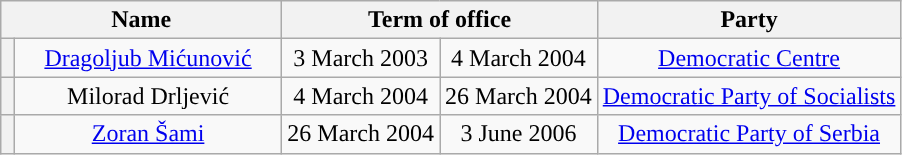<table class="wikitable" style="text-align:center">
<tr>
<th colspan=2 width=180>Name<br></th>
<th colspan=2>Term of office</th>
<th>Party</th>
</tr>
<tr>
<th style="background:"></th>
<td><a href='#'>Dragoljub Mićunović</a><br></td>
<td>3 March 2003</td>
<td>4 March 2004</td>
<td><a href='#'>Democratic Centre</a></td>
</tr>
<tr>
<th style="background:"></th>
<td>Milorad Drljević<br></td>
<td>4 March 2004</td>
<td>26 March 2004</td>
<td><a href='#'>Democratic Party of Socialists</a></td>
</tr>
<tr>
<th style="background:"></th>
<td><a href='#'>Zoran Šami</a><br></td>
<td>26 March 2004</td>
<td>3 June 2006</td>
<td><a href='#'>Democratic Party of Serbia</a></td>
</tr>
</table>
